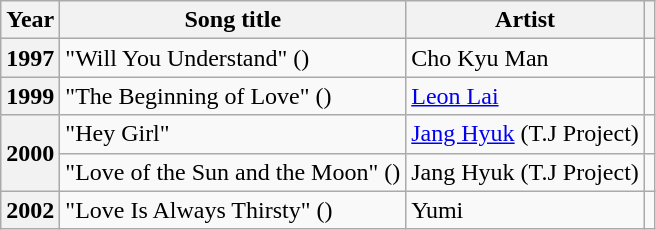<table class="wikitable plainrowheaders sortable">
<tr>
<th scope="col">Year</th>
<th scope="col">Song title</th>
<th scope="col">Artist</th>
<th scope="col" class="unsortable"></th>
</tr>
<tr>
<th scope="row">1997</th>
<td>"Will You Understand" ()</td>
<td>Cho Kyu Man</td>
<td style="text-align:center"></td>
</tr>
<tr>
<th scope="row">1999</th>
<td>"The Beginning of Love" ()</td>
<td><a href='#'>Leon Lai</a></td>
<td style="text-align:center"></td>
</tr>
<tr>
<th scope="row" rowspan="2">2000</th>
<td>"Hey Girl"</td>
<td><a href='#'>Jang Hyuk</a> (T.J Project)</td>
<td style="text-align:center"></td>
</tr>
<tr>
<td>"Love of the Sun and the Moon" ()</td>
<td>Jang Hyuk (T.J Project)</td>
<td style="text-align:center"></td>
</tr>
<tr>
<th scope="row">2002</th>
<td>"Love Is Always Thirsty" ()</td>
<td>Yumi</td>
<td style="text-align:center"></td>
</tr>
</table>
